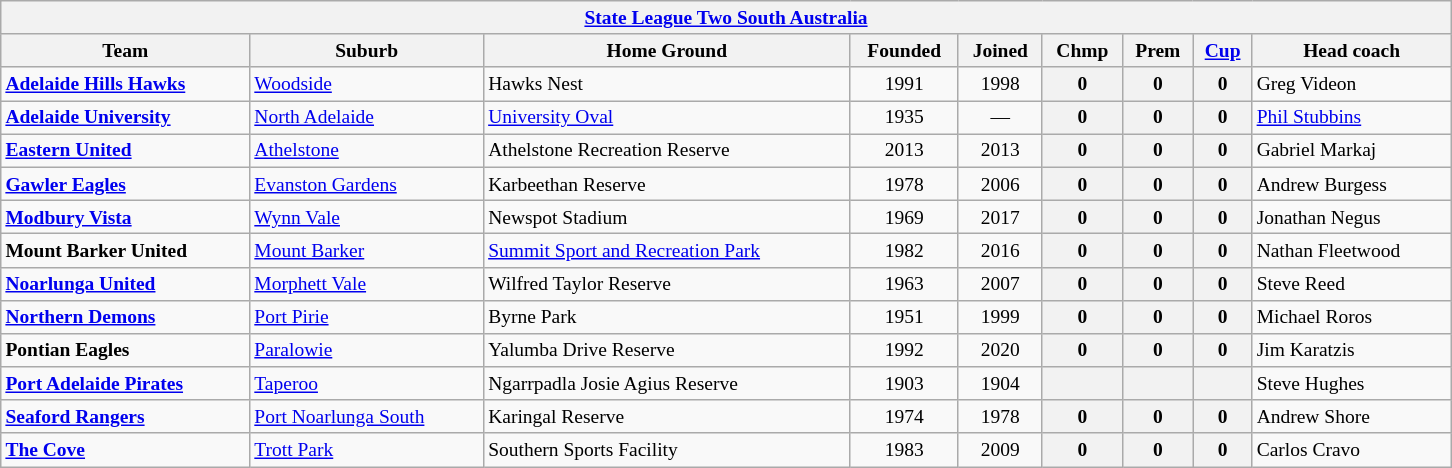<table class="wikitable sortable" style="text-align:left; font-size: 13px; width:968px">
<tr>
<th colspan="9"><a href='#'>State League Two South Australia</a></th>
</tr>
<tr>
<th>Team</th>
<th>Suburb</th>
<th>Home Ground</th>
<th>Founded</th>
<th>Joined</th>
<th><abbr>Chmp</abbr></th>
<th><abbr>Prem</abbr></th>
<th><a href='#'>Cup</a></th>
<th>Head coach</th>
</tr>
<tr>
<td><strong><a href='#'>Adelaide Hills Hawks</a></strong></td>
<td><a href='#'>Woodside</a></td>
<td>Hawks Nest</td>
<td style="text-align:center;">1991</td>
<td style="text-align:center;">1998</td>
<th>0</th>
<th>0</th>
<th>0</th>
<td>Greg Videon</td>
</tr>
<tr>
<td><strong><a href='#'>Adelaide University</a></strong></td>
<td><a href='#'>North Adelaide</a></td>
<td><a href='#'>University Oval</a></td>
<td style="text-align:center;">1935</td>
<td style="text-align:center;">—</td>
<th>0</th>
<th>0</th>
<th>0</th>
<td><a href='#'>Phil Stubbins</a></td>
</tr>
<tr>
<td><strong><a href='#'>Eastern United</a></strong></td>
<td><a href='#'>Athelstone</a></td>
<td>Athelstone Recreation Reserve</td>
<td style="text-align:center;">2013</td>
<td style="text-align:center;">2013</td>
<th>0</th>
<th>0</th>
<th>0</th>
<td>Gabriel Markaj</td>
</tr>
<tr>
<td><strong><a href='#'>Gawler Eagles</a></strong></td>
<td><a href='#'>Evanston Gardens</a></td>
<td>Karbeethan Reserve</td>
<td style="text-align:center;">1978</td>
<td style="text-align:center;">2006</td>
<th>0</th>
<th>0</th>
<th>0</th>
<td>Andrew Burgess</td>
</tr>
<tr>
<td><strong><a href='#'>Modbury Vista</a></strong></td>
<td><a href='#'>Wynn Vale</a></td>
<td>Newspot Stadium</td>
<td style="text-align:center;">1969</td>
<td style="text-align:center;">2017</td>
<th>0</th>
<th>0</th>
<th>0</th>
<td>Jonathan Negus</td>
</tr>
<tr>
<td><strong>Mount Barker United</strong></td>
<td><a href='#'>Mount Barker</a></td>
<td><a href='#'>Summit Sport and Recreation Park</a></td>
<td style="text-align:center;">1982</td>
<td style="text-align:center;">2016</td>
<th>0</th>
<th>0</th>
<th>0</th>
<td>Nathan Fleetwood</td>
</tr>
<tr>
<td><strong><a href='#'>Noarlunga United</a></strong></td>
<td><a href='#'>Morphett Vale</a></td>
<td>Wilfred Taylor Reserve</td>
<td style="text-align:center;">1963</td>
<td style="text-align:center;">2007</td>
<th>0</th>
<th>0</th>
<th>0</th>
<td>Steve Reed</td>
</tr>
<tr>
<td><strong><a href='#'>Northern Demons</a></strong></td>
<td><a href='#'>Port Pirie</a></td>
<td>Byrne Park</td>
<td style="text-align:center;">1951</td>
<td style="text-align:center;">1999</td>
<th>0</th>
<th>0</th>
<th>0</th>
<td>Michael Roros</td>
</tr>
<tr>
<td><strong>Pontian Eagles</strong></td>
<td><a href='#'>Paralowie</a></td>
<td>Yalumba Drive Reserve</td>
<td style="text-align:center;">1992</td>
<td style="text-align:center;">2020</td>
<th>0</th>
<th>0</th>
<th>0</th>
<td>Jim Karatzis</td>
</tr>
<tr>
<td><strong><a href='#'>Port Adelaide Pirates</a></strong></td>
<td><a href='#'>Taperoo</a></td>
<td>Ngarrpadla Josie Agius Reserve</td>
<td style="text-align:center;">1903</td>
<td style="text-align:center;">1904</td>
<th></th>
<th></th>
<th></th>
<td>Steve Hughes</td>
</tr>
<tr>
<td><strong><a href='#'>Seaford Rangers</a></strong></td>
<td><a href='#'>Port Noarlunga South</a></td>
<td>Karingal Reserve</td>
<td style="text-align:center;">1974</td>
<td style="text-align:center;">1978</td>
<th>0</th>
<th>0</th>
<th>0</th>
<td>Andrew Shore</td>
</tr>
<tr>
<td><strong><a href='#'>The Cove</a></strong></td>
<td><a href='#'>Trott Park</a></td>
<td>Southern Sports Facility</td>
<td style="text-align:center;">1983</td>
<td style="text-align:center;">2009</td>
<th>0</th>
<th>0</th>
<th>0</th>
<td>Carlos Cravo</td>
</tr>
</table>
